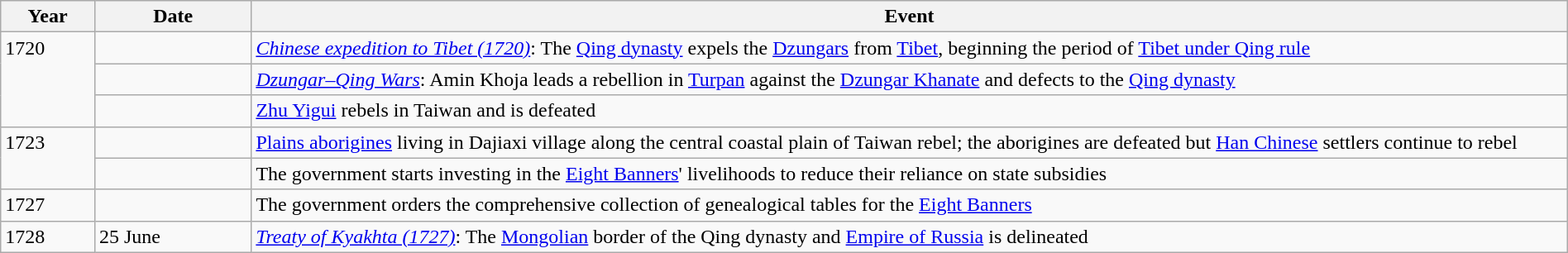<table class="wikitable" style="width:100%;">
<tr>
<th style="width:6%">Year</th>
<th style="width:10%">Date</th>
<th>Event</th>
</tr>
<tr>
<td rowspan="3" valign="top">1720</td>
<td></td>
<td><em><a href='#'>Chinese expedition to Tibet (1720)</a></em>: The <a href='#'>Qing dynasty</a> expels the <a href='#'>Dzungars</a> from <a href='#'>Tibet</a>, beginning the period of <a href='#'>Tibet under Qing rule</a></td>
</tr>
<tr>
<td></td>
<td><em><a href='#'>Dzungar–Qing Wars</a></em>: Amin Khoja leads a rebellion in <a href='#'>Turpan</a> against the <a href='#'>Dzungar Khanate</a> and defects to the <a href='#'>Qing dynasty</a></td>
</tr>
<tr>
<td></td>
<td><a href='#'>Zhu Yigui</a> rebels in Taiwan and is defeated</td>
</tr>
<tr>
<td rowspan="2" valign="top">1723</td>
<td></td>
<td><a href='#'>Plains aborigines</a> living in Dajiaxi village along the central coastal plain of Taiwan rebel; the aborigines are defeated but <a href='#'>Han Chinese</a> settlers continue to rebel</td>
</tr>
<tr>
<td></td>
<td>The government starts investing in the <a href='#'>Eight Banners</a>' livelihoods to reduce their reliance on state subsidies</td>
</tr>
<tr>
<td>1727</td>
<td></td>
<td>The government orders the comprehensive collection of genealogical tables for the <a href='#'>Eight Banners</a></td>
</tr>
<tr>
<td>1728</td>
<td>25 June</td>
<td><em><a href='#'>Treaty of Kyakhta (1727)</a></em>: The <a href='#'>Mongolian</a> border of the Qing dynasty and <a href='#'>Empire of Russia</a> is delineated</td>
</tr>
</table>
